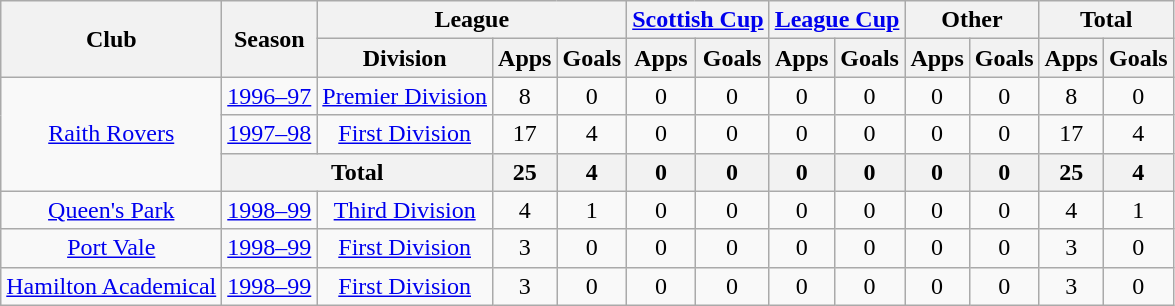<table class="wikitable" style="text-align:center">
<tr>
<th rowspan="2">Club</th>
<th rowspan="2">Season</th>
<th colspan="3">League</th>
<th colspan="2"><a href='#'>Scottish Cup</a></th>
<th colspan="2"><a href='#'>League Cup</a></th>
<th colspan="2">Other</th>
<th colspan="2">Total</th>
</tr>
<tr>
<th>Division</th>
<th>Apps</th>
<th>Goals</th>
<th>Apps</th>
<th>Goals</th>
<th>Apps</th>
<th>Goals</th>
<th>Apps</th>
<th>Goals</th>
<th>Apps</th>
<th>Goals</th>
</tr>
<tr>
<td rowspan="3"><a href='#'>Raith Rovers</a></td>
<td><a href='#'>1996–97</a></td>
<td><a href='#'>Premier Division</a></td>
<td>8</td>
<td>0</td>
<td>0</td>
<td>0</td>
<td>0</td>
<td>0</td>
<td>0</td>
<td>0</td>
<td>8</td>
<td>0</td>
</tr>
<tr>
<td><a href='#'>1997–98</a></td>
<td><a href='#'>First Division</a></td>
<td>17</td>
<td>4</td>
<td>0</td>
<td>0</td>
<td>0</td>
<td>0</td>
<td>0</td>
<td>0</td>
<td>17</td>
<td>4</td>
</tr>
<tr>
<th colspan="2">Total</th>
<th>25</th>
<th>4</th>
<th>0</th>
<th>0</th>
<th>0</th>
<th>0</th>
<th>0</th>
<th>0</th>
<th>25</th>
<th>4</th>
</tr>
<tr>
<td><a href='#'>Queen's Park</a></td>
<td><a href='#'>1998–99</a></td>
<td><a href='#'>Third Division</a></td>
<td>4</td>
<td>1</td>
<td>0</td>
<td>0</td>
<td>0</td>
<td>0</td>
<td>0</td>
<td>0</td>
<td>4</td>
<td>1</td>
</tr>
<tr>
<td><a href='#'>Port Vale</a></td>
<td><a href='#'>1998–99</a></td>
<td><a href='#'>First Division</a></td>
<td>3</td>
<td>0</td>
<td>0</td>
<td>0</td>
<td>0</td>
<td>0</td>
<td>0</td>
<td>0</td>
<td>3</td>
<td>0</td>
</tr>
<tr>
<td><a href='#'>Hamilton Academical</a></td>
<td><a href='#'>1998–99</a></td>
<td><a href='#'>First Division</a></td>
<td>3</td>
<td>0</td>
<td>0</td>
<td>0</td>
<td>0</td>
<td>0</td>
<td>0</td>
<td>0</td>
<td>3</td>
<td>0</td>
</tr>
</table>
